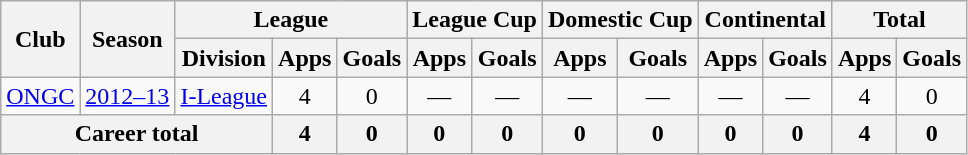<table class="wikitable" style="text-align: center;">
<tr>
<th rowspan="2">Club</th>
<th rowspan="2">Season</th>
<th colspan="3">League</th>
<th colspan="2">League Cup</th>
<th colspan="2">Domestic Cup</th>
<th colspan="2">Continental</th>
<th colspan="2">Total</th>
</tr>
<tr>
<th>Division</th>
<th>Apps</th>
<th>Goals</th>
<th>Apps</th>
<th>Goals</th>
<th>Apps</th>
<th>Goals</th>
<th>Apps</th>
<th>Goals</th>
<th>Apps</th>
<th>Goals</th>
</tr>
<tr>
<td rowspan="1"><a href='#'>ONGC</a></td>
<td><a href='#'>2012–13</a></td>
<td><a href='#'>I-League</a></td>
<td>4</td>
<td>0</td>
<td>—</td>
<td>—</td>
<td>—</td>
<td>—</td>
<td>—</td>
<td>—</td>
<td>4</td>
<td>0</td>
</tr>
<tr>
<th colspan="3">Career total</th>
<th>4</th>
<th>0</th>
<th>0</th>
<th>0</th>
<th>0</th>
<th>0</th>
<th>0</th>
<th>0</th>
<th>4</th>
<th>0</th>
</tr>
</table>
